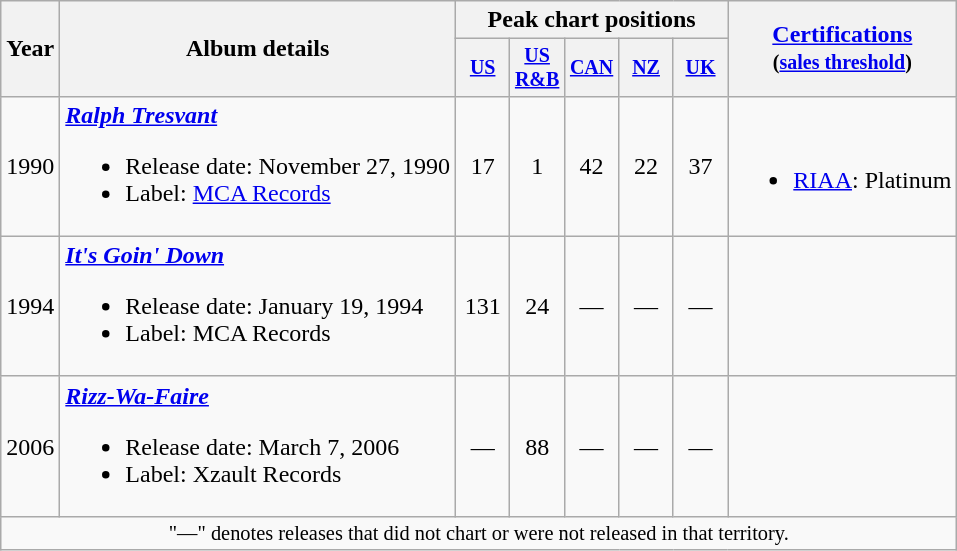<table class="wikitable" style="text-align:center;">
<tr>
<th rowspan="2">Year</th>
<th rowspan="2">Album details</th>
<th colspan="5">Peak chart positions</th>
<th rowspan="2"><a href='#'>Certifications</a><br><small>(<a href='#'>sales threshold</a>)</small></th>
</tr>
<tr style="font-size:smaller;">
<th width="30"><a href='#'>US</a><br></th>
<th width="30"><a href='#'>US R&B</a><br></th>
<th width="30"><a href='#'>CAN</a><br></th>
<th width="30"><a href='#'>NZ</a><br></th>
<th width="30"><a href='#'>UK</a><br></th>
</tr>
<tr>
<td>1990</td>
<td align="left"><strong><em><a href='#'>Ralph Tresvant</a></em></strong><br><ul><li>Release date: November 27, 1990</li><li>Label: <a href='#'>MCA Records</a></li></ul></td>
<td>17</td>
<td>1</td>
<td>42</td>
<td>22</td>
<td>37</td>
<td align="left"><br><ul><li><a href='#'>RIAA</a>: Platinum</li></ul></td>
</tr>
<tr>
<td>1994</td>
<td align="left"><strong><em><a href='#'>It's Goin' Down</a></em></strong><br><ul><li>Release date: January 19, 1994</li><li>Label: MCA Records</li></ul></td>
<td>131</td>
<td>24</td>
<td>—</td>
<td>—</td>
<td>—</td>
<td></td>
</tr>
<tr>
<td>2006</td>
<td align="left"><strong><em><a href='#'>Rizz-Wa-Faire</a></em></strong><br><ul><li>Release date: March 7, 2006</li><li>Label: Xzault Records</li></ul></td>
<td>—</td>
<td>88</td>
<td>—</td>
<td>—</td>
<td>—</td>
<td></td>
</tr>
<tr>
<td colspan="8" style="text-align:center; font-size:85%">"—" denotes releases that did not chart or were not released in that territory.</td>
</tr>
</table>
